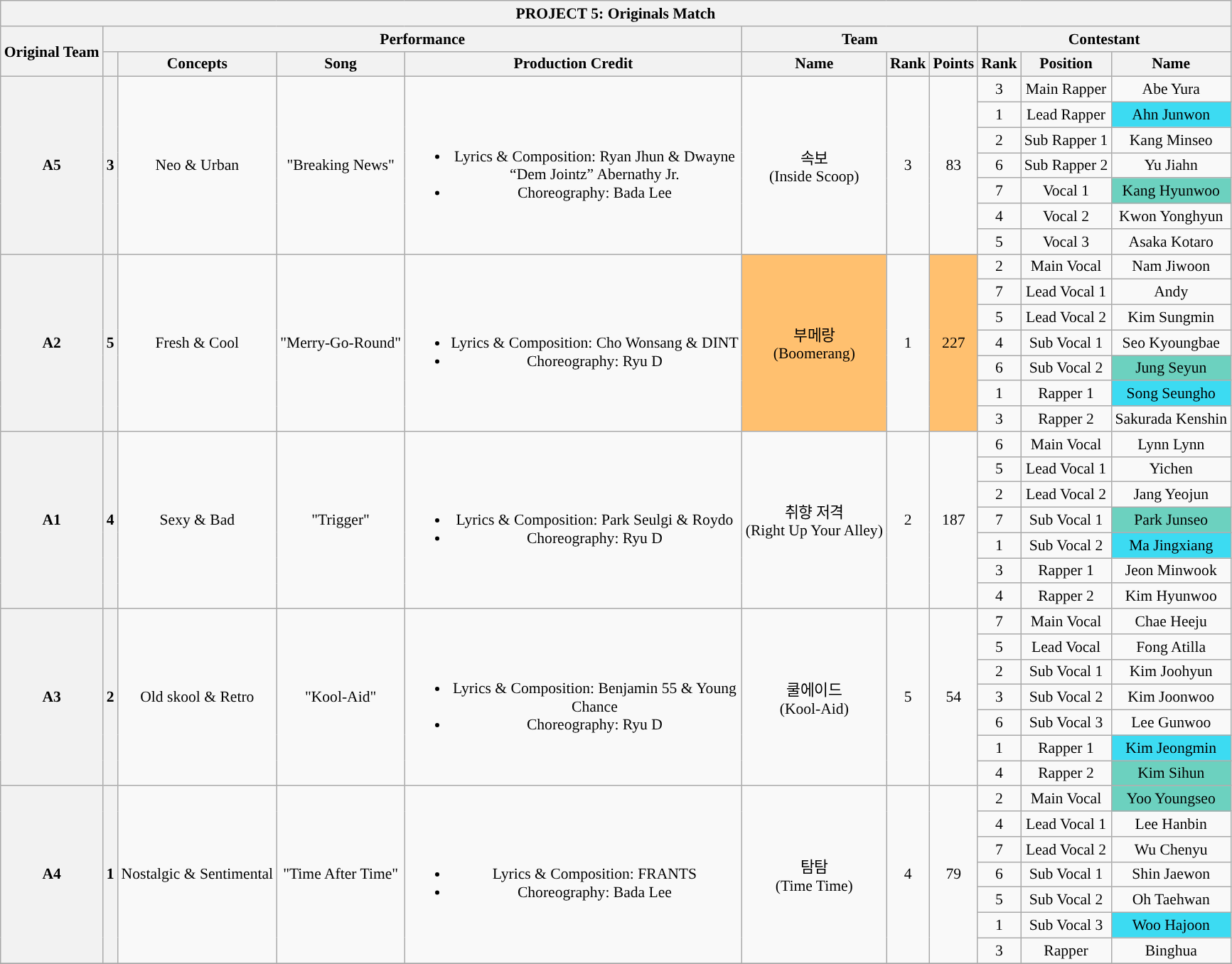<table class="wikitable sortable mw-collapsible mw-collapsed" style="font-size:90%; text-align:center; ">
<tr>
<th colspan="15">PROJECT 5: Originals Match</th>
</tr>
<tr>
<th rowspan="2">Original Team</th>
<th colspan="4">Performance</th>
<th colspan="3">Team</th>
<th colspan="3">Contestant</th>
</tr>
<tr>
<th></th>
<th>Concepts</th>
<th>Song</th>
<th>Production Credit</th>
<th>Name</th>
<th>Rank</th>
<th>Points</th>
<th>Rank</th>
<th>Position</th>
<th>Name</th>
</tr>
<tr>
<th rowspan="7">A5</th>
<th rowspan="7">3</th>
<td rowspan="7">Neo & Urban</td>
<td rowspan="7">"Breaking News"</td>
<td rowspan="7"><br><ul><li>Lyrics & Composition: Ryan Jhun & Dwayne <br> “Dem Jointz” Abernathy Jr.</li><li>Choreography: Bada Lee</li></ul></td>
<td rowspan="7">속보 <br> (Inside Scoop)</td>
<td rowspan="7">3</td>
<td rowspan="7">83</td>
<td>3</td>
<td>Main Rapper</td>
<td>Abe Yura</td>
</tr>
<tr>
<td>1</td>
<td>Lead Rapper</td>
<td style="background:#3cdbf2">Ahn Junwon</td>
</tr>
<tr>
<td>2</td>
<td>Sub Rapper 1</td>
<td>Kang Minseo</td>
</tr>
<tr>
<td>6</td>
<td>Sub Rapper 2</td>
<td>Yu Jiahn</td>
</tr>
<tr>
<td>7</td>
<td>Vocal 1</td>
<td style="background:#6CD1BF">Kang Hyunwoo</td>
</tr>
<tr>
<td>4</td>
<td>Vocal 2</td>
<td>Kwon Yonghyun</td>
</tr>
<tr>
<td>5</td>
<td>Vocal 3</td>
<td>Asaka Kotaro</td>
</tr>
<tr>
<th rowspan="7">A2</th>
<th rowspan="7">5</th>
<td rowspan="7">Fresh & Cool</td>
<td rowspan="7">"Merry-Go-Round"</td>
<td rowspan="7"><br><ul><li>Lyrics & Composition: Cho Wonsang & DINT</li><li>Choreography: Ryu D</li></ul></td>
<td rowspan="7" style="background:#FFC06F">부메랑 <br> (Boomerang)</td>
<td rowspan="7">1</td>
<td rowspan="7" style="background:#FFC06F">227</td>
<td>2</td>
<td>Main Vocal</td>
<td>Nam Jiwoon</td>
</tr>
<tr>
<td>7</td>
<td>Lead Vocal 1</td>
<td>Andy</td>
</tr>
<tr>
<td>5</td>
<td>Lead Vocal 2</td>
<td>Kim Sungmin</td>
</tr>
<tr>
<td>4</td>
<td>Sub Vocal 1</td>
<td>Seo Kyoungbae</td>
</tr>
<tr>
<td>6</td>
<td>Sub Vocal 2</td>
<td style="background:#6CD1BF">Jung Seyun</td>
</tr>
<tr>
<td>1</td>
<td>Rapper 1</td>
<td style="background:#3cdbf2">Song Seungho</td>
</tr>
<tr>
<td>3</td>
<td>Rapper 2</td>
<td>Sakurada Kenshin</td>
</tr>
<tr>
<th rowspan="7">A1</th>
<th rowspan="7">4</th>
<td rowspan="7">Sexy & Bad</td>
<td rowspan="7">"Trigger"</td>
<td rowspan="7"><br><ul><li>Lyrics & Composition: Park Seulgi & Roydo</li><li>Choreography: Ryu D</li></ul></td>
<td rowspan="7">취향 저격 <br> (Right Up Your Alley)</td>
<td rowspan="7">2</td>
<td rowspan="7">187</td>
<td>6</td>
<td>Main Vocal</td>
<td>Lynn Lynn</td>
</tr>
<tr>
<td>5</td>
<td>Lead Vocal 1</td>
<td>Yichen</td>
</tr>
<tr>
<td>2</td>
<td>Lead Vocal 2</td>
<td>Jang Yeojun</td>
</tr>
<tr>
<td>7</td>
<td>Sub Vocal 1</td>
<td style="background:#6CD1BF">Park Junseo</td>
</tr>
<tr>
<td>1</td>
<td>Sub Vocal 2</td>
<td style="background:#3cdbf2">Ma Jingxiang</td>
</tr>
<tr>
<td>3</td>
<td>Rapper 1</td>
<td>Jeon Minwook</td>
</tr>
<tr>
<td>4</td>
<td>Rapper 2</td>
<td>Kim Hyunwoo</td>
</tr>
<tr>
<th rowspan="7">A3</th>
<th rowspan="7">2</th>
<td rowspan="7">Old skool & Retro</td>
<td rowspan="7">"Kool-Aid"</td>
<td rowspan="7"><br><ul><li>Lyrics & Composition: Benjamin 55 & Young <br> Chance</li><li>Choreography: Ryu D</li></ul></td>
<td rowspan="7">쿨에이드<br> (Kool-Aid)</td>
<td rowspan="7">5</td>
<td rowspan="7">54</td>
<td>7</td>
<td>Main Vocal</td>
<td>Chae Heeju</td>
</tr>
<tr>
<td>5</td>
<td>Lead Vocal</td>
<td>Fong Atilla</td>
</tr>
<tr>
<td>2</td>
<td>Sub Vocal 1</td>
<td>Kim Joohyun</td>
</tr>
<tr>
<td>3</td>
<td>Sub Vocal 2</td>
<td>Kim Joonwoo</td>
</tr>
<tr>
<td>6</td>
<td>Sub Vocal 3</td>
<td>Lee Gunwoo</td>
</tr>
<tr>
<td>1</td>
<td>Rapper 1</td>
<td style="background:#3cdbf2">Kim Jeongmin</td>
</tr>
<tr>
<td>4</td>
<td>Rapper 2</td>
<td style="background:#6CD1BF">Kim Sihun</td>
</tr>
<tr>
<th rowspan="7">A4</th>
<th rowspan="7">1</th>
<td rowspan="7">Nostalgic & Sentimental</td>
<td rowspan="7">"Time After Time"</td>
<td rowspan="7"><br><ul><li>Lyrics & Composition: FRANTS</li><li>Choreography: Bada Lee</li></ul></td>
<td rowspan="7">탐탐  <br> (Time Time)</td>
<td rowspan="7">4</td>
<td rowspan="7">79</td>
<td>2</td>
<td>Main Vocal</td>
<td style="background:#6CD1BF">Yoo Youngseo</td>
</tr>
<tr>
<td>4</td>
<td>Lead Vocal 1</td>
<td>Lee Hanbin</td>
</tr>
<tr>
<td>7</td>
<td>Lead Vocal 2</td>
<td>Wu Chenyu</td>
</tr>
<tr>
<td>6</td>
<td>Sub Vocal 1</td>
<td>Shin Jaewon</td>
</tr>
<tr>
<td>5</td>
<td>Sub Vocal 2</td>
<td>Oh Taehwan</td>
</tr>
<tr>
<td>1</td>
<td>Sub Vocal 3</td>
<td style="background:#3cdbf2">Woo Hajoon</td>
</tr>
<tr>
<td>3</td>
<td>Rapper</td>
<td>Binghua</td>
</tr>
<tr>
</tr>
</table>
